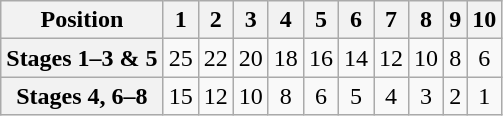<table class="wikitable floatleft" style="text-align: center">
<tr>
<th scope="col">Position</th>
<th scope="col">1</th>
<th scope="col">2</th>
<th scope="col">3</th>
<th scope="col">4</th>
<th scope="col">5</th>
<th scope="col">6</th>
<th scope="col">7</th>
<th scope="col">8</th>
<th scope="col">9</th>
<th scope="col">10</th>
</tr>
<tr>
<th scope="row">Stages 1–3 & 5</th>
<td>25</td>
<td>22</td>
<td>20</td>
<td>18</td>
<td>16</td>
<td>14</td>
<td>12</td>
<td>10</td>
<td>8</td>
<td>6</td>
</tr>
<tr>
<th scope="row">Stages 4, 6–8</th>
<td>15</td>
<td>12</td>
<td>10</td>
<td>8</td>
<td>6</td>
<td>5</td>
<td>4</td>
<td>3</td>
<td>2</td>
<td>1</td>
</tr>
</table>
